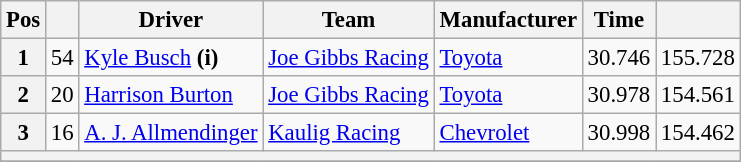<table class="wikitable" style="font-size:95%">
<tr>
<th>Pos</th>
<th></th>
<th>Driver</th>
<th>Team</th>
<th>Manufacturer</th>
<th>Time</th>
<th></th>
</tr>
<tr>
<th>1</th>
<td>54</td>
<td><a href='#'>Kyle Busch</a> <strong>(i)</strong></td>
<td><a href='#'>Joe Gibbs Racing</a></td>
<td><a href='#'>Toyota</a></td>
<td>30.746</td>
<td>155.728</td>
</tr>
<tr>
<th>2</th>
<td>20</td>
<td><a href='#'>Harrison Burton</a></td>
<td><a href='#'>Joe Gibbs Racing</a></td>
<td><a href='#'>Toyota</a></td>
<td>30.978</td>
<td>154.561</td>
</tr>
<tr>
<th>3</th>
<td>16</td>
<td><a href='#'>A. J. Allmendinger</a></td>
<td><a href='#'>Kaulig Racing</a></td>
<td><a href='#'>Chevrolet</a></td>
<td>30.998</td>
<td>154.462</td>
</tr>
<tr>
<th colspan="7"></th>
</tr>
<tr>
</tr>
</table>
